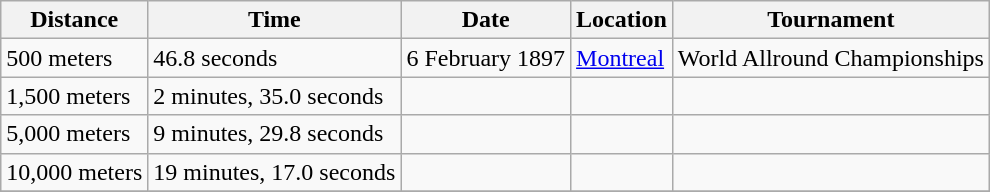<table class="wikitable">
<tr>
<th>Distance</th>
<th>Time</th>
<th>Date</th>
<th>Location</th>
<th>Tournament</th>
</tr>
<tr>
<td>500 meters</td>
<td>46.8 seconds</td>
<td>6 February 1897</td>
<td> <a href='#'>Montreal</a></td>
<td>World Allround Championships</td>
</tr>
<tr>
<td>1,500 meters</td>
<td>2 minutes, 35.0 seconds</td>
<td></td>
<td></td>
<td></td>
</tr>
<tr>
<td>5,000 meters</td>
<td>9 minutes, 29.8 seconds</td>
<td></td>
<td></td>
<td></td>
</tr>
<tr>
<td>10,000 meters</td>
<td>19 minutes, 17.0 seconds</td>
<td></td>
<td></td>
<td></td>
</tr>
<tr>
</tr>
</table>
